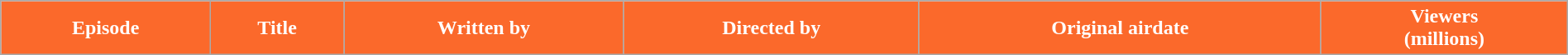<table class="wikitable plainrowheaders" style="width:100%;">
<tr style="color:#ffffff;">
<th style="background:#FB692B;">Episode</th>
<th style="background:#FB692B;">Title</th>
<th style="background:#FB692B;">Written by</th>
<th style="background:#FB692B;">Directed by</th>
<th style="background:#FB692B;">Original airdate</th>
<th style="background:#FB692B;">Viewers<br>(millions)<br>




</th>
</tr>
</table>
